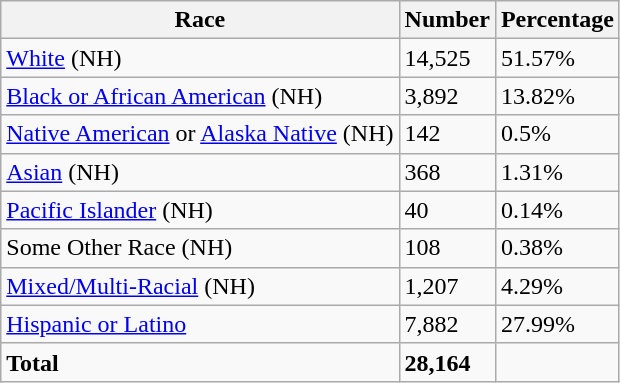<table class="wikitable">
<tr>
<th>Race</th>
<th>Number</th>
<th>Percentage</th>
</tr>
<tr>
<td><a href='#'>White</a> (NH)</td>
<td>14,525</td>
<td>51.57%</td>
</tr>
<tr>
<td><a href='#'>Black or African American</a> (NH)</td>
<td>3,892</td>
<td>13.82%</td>
</tr>
<tr>
<td><a href='#'>Native American</a> or <a href='#'>Alaska Native</a> (NH)</td>
<td>142</td>
<td>0.5%</td>
</tr>
<tr>
<td><a href='#'>Asian</a> (NH)</td>
<td>368</td>
<td>1.31%</td>
</tr>
<tr>
<td><a href='#'>Pacific Islander</a> (NH)</td>
<td>40</td>
<td>0.14%</td>
</tr>
<tr>
<td>Some Other Race (NH)</td>
<td>108</td>
<td>0.38%</td>
</tr>
<tr>
<td><a href='#'>Mixed/Multi-Racial</a> (NH)</td>
<td>1,207</td>
<td>4.29%</td>
</tr>
<tr>
<td><a href='#'>Hispanic or Latino</a></td>
<td>7,882</td>
<td>27.99%</td>
</tr>
<tr>
<td><strong>Total</strong></td>
<td><strong>28,164</strong></td>
<td></td>
</tr>
</table>
